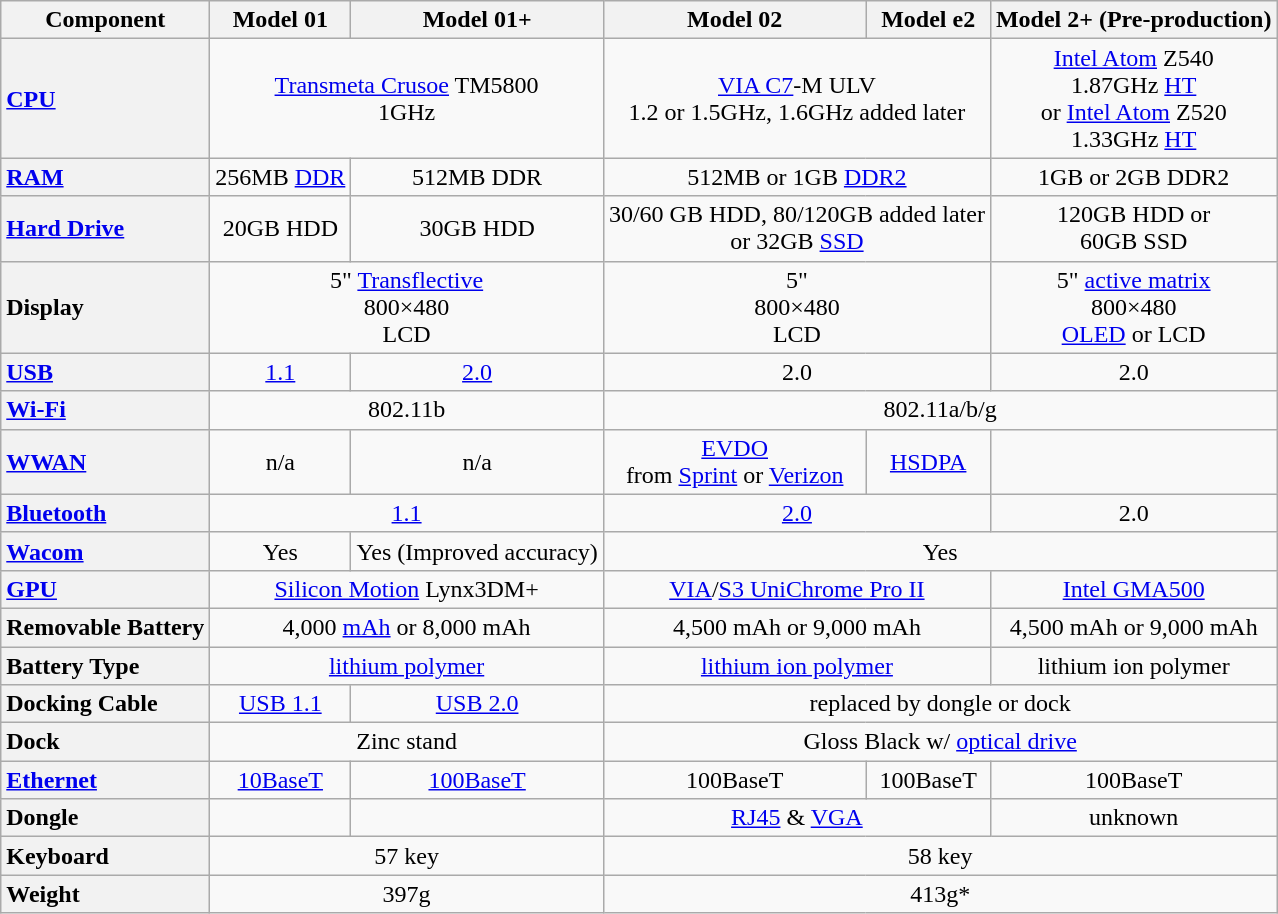<table class="wikitable" style="text-align:center">
<tr>
<th>Component</th>
<th>Model 01</th>
<th>Model 01+</th>
<th>Model 02</th>
<th>Model e2</th>
<th>Model 2+ (Pre-production)</th>
</tr>
<tr>
<th style="text-align:left"><a href='#'>CPU</a></th>
<td colspan="2"><a href='#'>Transmeta Crusoe</a> TM5800<br>1GHz</td>
<td colspan="2"><a href='#'>VIA C7</a>-M ULV<br>1.2 or 1.5GHz, 1.6GHz added later</td>
<td><a href='#'>Intel Atom</a> Z540<br>1.87GHz <a href='#'>HT</a><br>or <a href='#'>Intel Atom</a> Z520<br>1.33GHz <a href='#'>HT</a></td>
</tr>
<tr>
<th style="text-align:left"><a href='#'>RAM</a></th>
<td>256MB <a href='#'>DDR</a></td>
<td>512MB DDR</td>
<td colspan="2">512MB or 1GB <a href='#'>DDR2</a></td>
<td>1GB or 2GB DDR2</td>
</tr>
<tr>
<th style="text-align:left"><a href='#'>Hard Drive</a></th>
<td>20GB HDD</td>
<td>30GB HDD</td>
<td colspan="2">30/60 GB HDD, 80/120GB added later<br>or 32GB <a href='#'>SSD</a></td>
<td>120GB HDD or<br>60GB SSD</td>
</tr>
<tr>
<th style="text-align:left">Display</th>
<td colspan="2">5" <a href='#'>Transflective</a><br>800×480<br>LCD</td>
<td colspan="2">5"<br>800×480<br>LCD</td>
<td>5" <a href='#'>active matrix</a><br>800×480<br><a href='#'>OLED</a> or LCD</td>
</tr>
<tr>
<th style="text-align:left"><a href='#'>USB</a></th>
<td><a href='#'>1.1</a></td>
<td><a href='#'>2.0</a></td>
<td colspan="2">2.0</td>
<td>2.0</td>
</tr>
<tr>
<th style="text-align:left"><a href='#'>Wi-Fi</a></th>
<td colspan="2">802.11b</td>
<td colspan="3">802.11a/b/g</td>
</tr>
<tr>
<th style="text-align:left"><a href='#'>WWAN</a></th>
<td>n/a</td>
<td>n/a</td>
<td><a href='#'>EVDO</a><br>from <a href='#'>Sprint</a> or <a href='#'>Verizon</a></td>
<td><a href='#'>HSDPA</a></td>
</tr>
<tr>
<th style="text-align:left"><a href='#'>Bluetooth</a></th>
<td colspan="2"><a href='#'>1.1</a></td>
<td colspan="2"><a href='#'>2.0</a></td>
<td>2.0</td>
</tr>
<tr>
<th style="text-align:left"><a href='#'>Wacom</a></th>
<td>Yes</td>
<td>Yes (Improved accuracy)</td>
<td colspan="3">Yes</td>
</tr>
<tr>
<th style="text-align:left"><a href='#'>GPU</a></th>
<td colspan="2"><a href='#'>Silicon Motion</a> Lynx3DM+</td>
<td colspan="2"><a href='#'>VIA</a>/<a href='#'>S3 UniChrome Pro II</a></td>
<td><a href='#'>Intel GMA500</a></td>
</tr>
<tr>
<th style="text-align:left">Removable Battery</th>
<td colspan="2">4,000 <a href='#'>mAh</a> or 8,000 mAh</td>
<td colspan="2">4,500 mAh or 9,000 mAh</td>
<td>4,500 mAh or 9,000 mAh</td>
</tr>
<tr>
<th style="text-align:left">Battery Type</th>
<td colspan="2"><a href='#'>lithium polymer</a></td>
<td colspan="2"><a href='#'>lithium ion polymer</a></td>
<td>lithium ion polymer</td>
</tr>
<tr>
<th style="text-align:left">Docking Cable</th>
<td><a href='#'>USB 1.1</a></td>
<td><a href='#'>USB 2.0</a></td>
<td colspan="3">replaced by dongle or dock</td>
</tr>
<tr>
<th style="text-align:left">Dock</th>
<td colspan="2">Zinc stand</td>
<td colspan="3">Gloss Black w/ <a href='#'>optical drive</a></td>
</tr>
<tr>
<th style="text-align:left"><a href='#'>Ethernet</a></th>
<td><a href='#'>10BaseT</a></td>
<td><a href='#'>100BaseT</a></td>
<td>100BaseT</td>
<td>100BaseT</td>
<td>100BaseT</td>
</tr>
<tr>
<th style="text-align:left">Dongle</th>
<td></td>
<td></td>
<td colspan="2"><a href='#'>RJ45</a> & <a href='#'>VGA</a></td>
<td>unknown</td>
</tr>
<tr>
<th style="text-align:left">Keyboard</th>
<td colspan="2">57 key</td>
<td colspan="3">58 key</td>
</tr>
<tr>
<th style="text-align:left">Weight</th>
<td colspan="2">397g</td>
<td colspan="3">413g*</td>
</tr>
</table>
